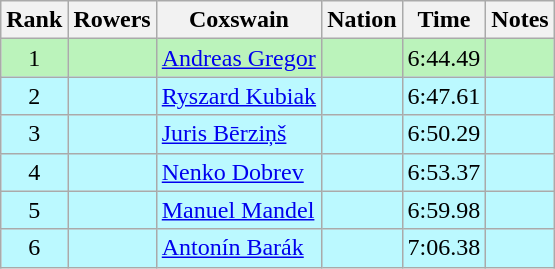<table class="wikitable sortable" style="text-align:center">
<tr>
<th>Rank</th>
<th>Rowers</th>
<th>Coxswain</th>
<th>Nation</th>
<th>Time</th>
<th>Notes</th>
</tr>
<tr bgcolor=bbf3bb>
<td>1</td>
<td align=left></td>
<td align=left><a href='#'>Andreas Gregor</a></td>
<td align=left></td>
<td>6:44.49</td>
<td></td>
</tr>
<tr bgcolor=bbf9ff>
<td>2</td>
<td align=left></td>
<td align=left><a href='#'>Ryszard Kubiak</a></td>
<td align=left></td>
<td>6:47.61</td>
<td></td>
</tr>
<tr bgcolor=bbf9ff>
<td>3</td>
<td align=left></td>
<td align=left><a href='#'>Juris Bērziņš</a></td>
<td align=left></td>
<td>6:50.29</td>
<td></td>
</tr>
<tr bgcolor=bbf9ff>
<td>4</td>
<td align=left></td>
<td align=left><a href='#'>Nenko Dobrev</a></td>
<td align=left></td>
<td>6:53.37</td>
<td></td>
</tr>
<tr bgcolor=bbf9ff>
<td>5</td>
<td align=left></td>
<td align=left><a href='#'>Manuel Mandel</a></td>
<td align=left></td>
<td>6:59.98</td>
<td></td>
</tr>
<tr bgcolor=bbf9ff>
<td>6</td>
<td align=left></td>
<td align=left><a href='#'>Antonín Barák</a></td>
<td align=left></td>
<td>7:06.38</td>
<td></td>
</tr>
</table>
